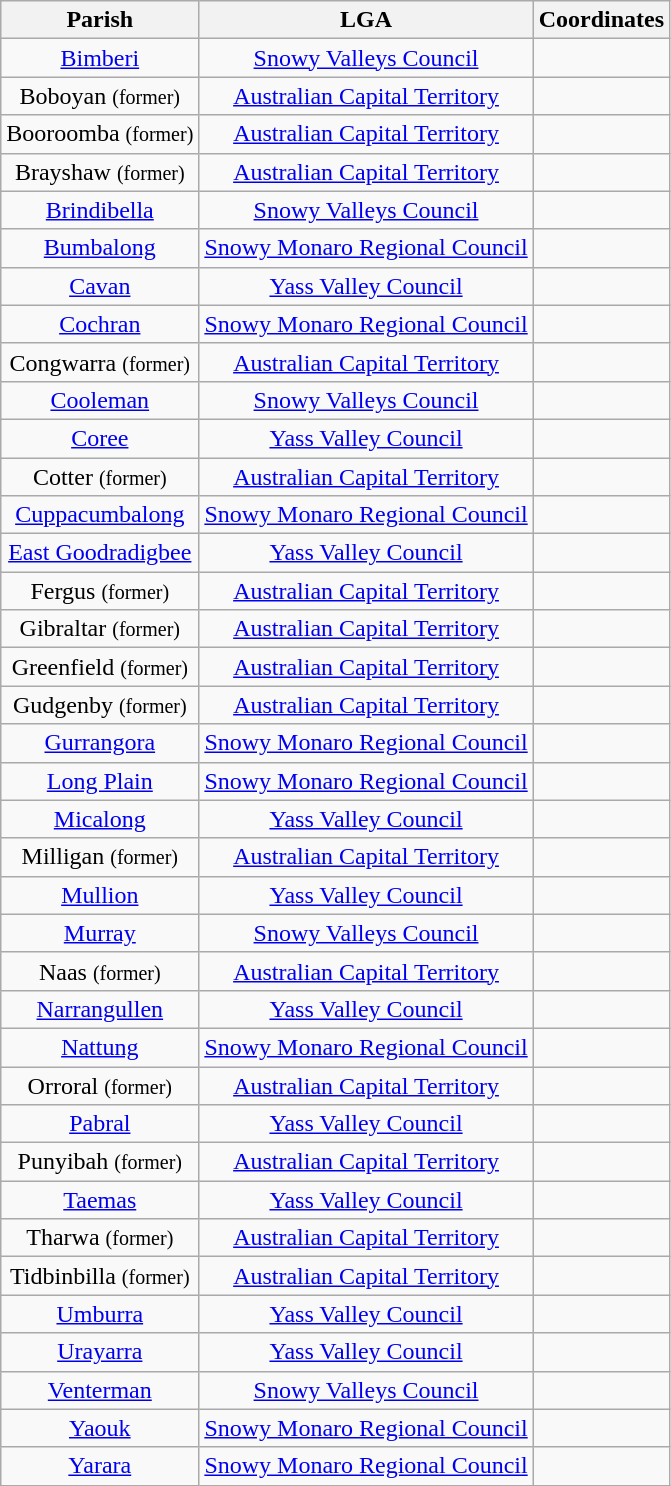<table class="wikitable" style="text-align:center">
<tr>
<th>Parish</th>
<th>LGA</th>
<th>Coordinates</th>
</tr>
<tr>
<td><a href='#'>Bimberi</a></td>
<td><a href='#'>Snowy Valleys Council</a></td>
<td></td>
</tr>
<tr>
<td>Boboyan <small>(former)</small></td>
<td><a href='#'>Australian Capital Territory</a></td>
<td></td>
</tr>
<tr>
<td>Booroomba <small>(former)</small></td>
<td><a href='#'>Australian Capital Territory</a></td>
<td></td>
</tr>
<tr>
<td>Brayshaw <small>(former)</small></td>
<td><a href='#'>Australian Capital Territory</a></td>
<td></td>
</tr>
<tr>
<td><a href='#'>Brindibella</a></td>
<td><a href='#'>Snowy Valleys Council</a></td>
<td></td>
</tr>
<tr>
<td><a href='#'>Bumbalong</a></td>
<td><a href='#'>Snowy Monaro Regional Council</a></td>
<td></td>
</tr>
<tr>
<td><a href='#'>Cavan</a></td>
<td><a href='#'>Yass Valley Council</a></td>
<td></td>
</tr>
<tr>
<td><a href='#'>Cochran</a></td>
<td><a href='#'>Snowy Monaro Regional Council</a></td>
<td></td>
</tr>
<tr>
<td>Congwarra <small>(former)</small></td>
<td><a href='#'>Australian Capital Territory</a></td>
<td></td>
</tr>
<tr>
<td><a href='#'>Cooleman</a></td>
<td><a href='#'>Snowy Valleys Council</a></td>
<td></td>
</tr>
<tr>
<td><a href='#'>Coree</a></td>
<td><a href='#'>Yass Valley Council</a></td>
<td></td>
</tr>
<tr>
<td>Cotter <small>(former)</small></td>
<td><a href='#'>Australian Capital Territory</a></td>
<td></td>
</tr>
<tr>
<td><a href='#'>Cuppacumbalong</a></td>
<td><a href='#'>Snowy Monaro Regional Council</a></td>
<td></td>
</tr>
<tr>
<td><a href='#'>East Goodradigbee</a></td>
<td><a href='#'>Yass Valley Council</a></td>
<td></td>
</tr>
<tr>
<td>Fergus <small>(former)</small></td>
<td><a href='#'>Australian Capital Territory</a></td>
<td></td>
</tr>
<tr>
<td>Gibraltar <small>(former)</small></td>
<td><a href='#'>Australian Capital Territory</a></td>
<td></td>
</tr>
<tr>
<td>Greenfield <small>(former)</small></td>
<td><a href='#'>Australian Capital Territory</a></td>
<td></td>
</tr>
<tr>
<td>Gudgenby <small>(former)</small></td>
<td><a href='#'>Australian Capital Territory</a></td>
<td></td>
</tr>
<tr>
<td><a href='#'>Gurrangora</a></td>
<td><a href='#'>Snowy Monaro Regional Council</a></td>
<td></td>
</tr>
<tr>
<td><a href='#'>Long Plain</a></td>
<td><a href='#'>Snowy Monaro Regional Council</a></td>
<td></td>
</tr>
<tr>
<td><a href='#'>Micalong</a></td>
<td><a href='#'>Yass Valley Council</a></td>
<td></td>
</tr>
<tr>
<td>Milligan <small>(former)</small></td>
<td><a href='#'>Australian Capital Territory</a></td>
<td></td>
</tr>
<tr>
<td><a href='#'>Mullion</a></td>
<td><a href='#'>Yass Valley Council</a></td>
<td></td>
</tr>
<tr>
<td><a href='#'>Murray</a></td>
<td><a href='#'>Snowy Valleys Council</a></td>
<td></td>
</tr>
<tr>
<td>Naas <small>(former)</small></td>
<td><a href='#'>Australian Capital Territory</a></td>
<td></td>
</tr>
<tr>
<td><a href='#'>Narrangullen</a></td>
<td><a href='#'>Yass Valley Council</a></td>
<td></td>
</tr>
<tr>
<td><a href='#'>Nattung</a></td>
<td><a href='#'>Snowy Monaro Regional Council</a></td>
<td></td>
</tr>
<tr>
<td>Orroral <small>(former)</small></td>
<td><a href='#'>Australian Capital Territory</a></td>
<td></td>
</tr>
<tr>
<td><a href='#'>Pabral</a></td>
<td><a href='#'>Yass Valley Council</a></td>
<td></td>
</tr>
<tr>
<td>Punyibah <small>(former)</small></td>
<td><a href='#'>Australian Capital Territory</a></td>
<td></td>
</tr>
<tr>
<td><a href='#'>Taemas</a></td>
<td><a href='#'>Yass Valley Council</a></td>
<td></td>
</tr>
<tr>
<td>Tharwa <small>(former)</small></td>
<td><a href='#'>Australian Capital Territory</a></td>
<td></td>
</tr>
<tr>
<td>Tidbinbilla <small>(former)</small></td>
<td><a href='#'>Australian Capital Territory</a></td>
<td></td>
</tr>
<tr>
<td><a href='#'>Umburra</a></td>
<td><a href='#'>Yass Valley Council</a></td>
<td></td>
</tr>
<tr>
<td><a href='#'>Urayarra</a></td>
<td><a href='#'>Yass Valley Council</a></td>
<td></td>
</tr>
<tr>
<td><a href='#'>Venterman</a></td>
<td><a href='#'>Snowy Valleys Council</a></td>
<td></td>
</tr>
<tr>
<td><a href='#'>Yaouk</a></td>
<td><a href='#'>Snowy Monaro Regional Council</a></td>
<td></td>
</tr>
<tr>
<td><a href='#'>Yarara</a></td>
<td><a href='#'>Snowy Monaro Regional Council</a></td>
<td></td>
</tr>
</table>
